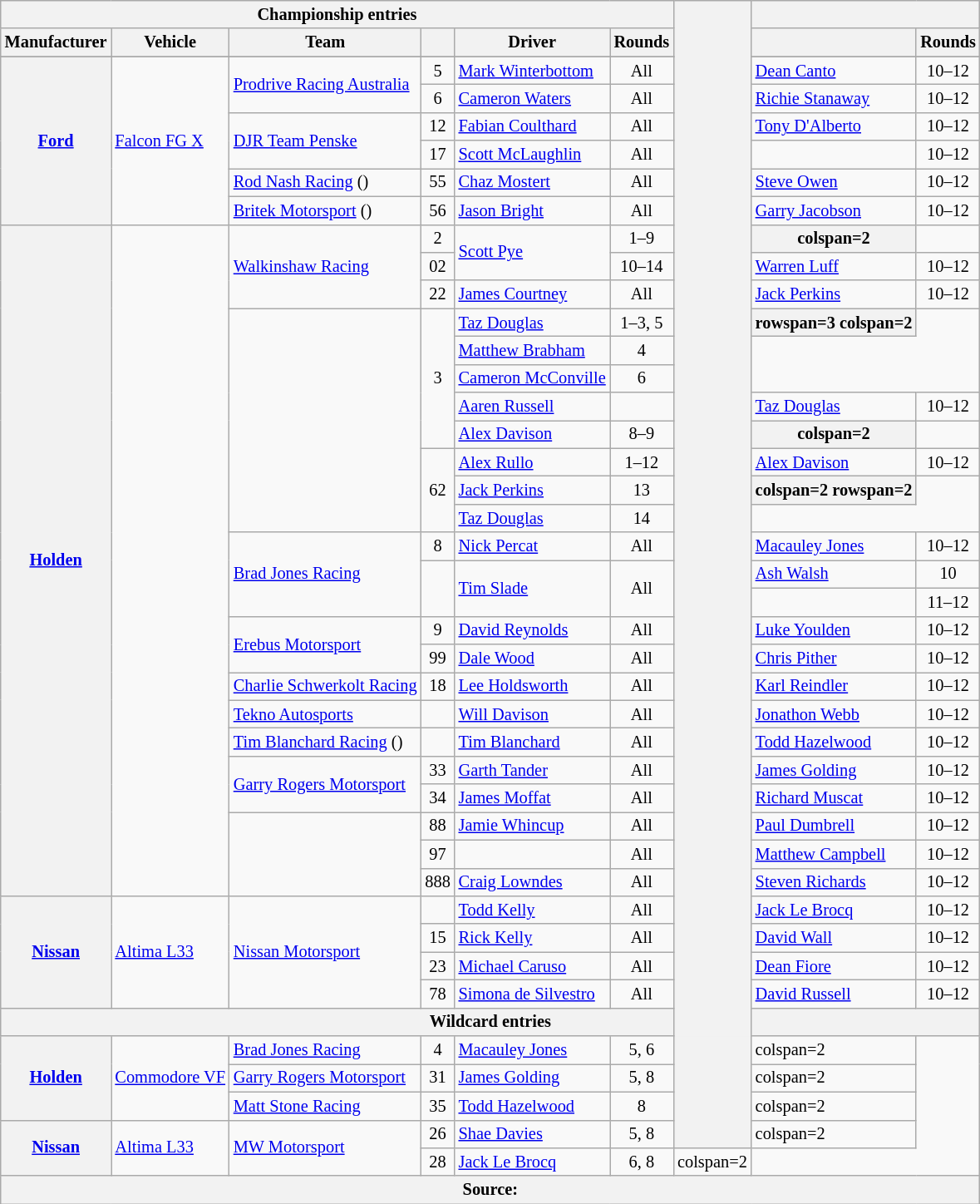<table class="wikitable" style="font-size: 85%">
<tr>
<th colspan="6">Championship entries</th>
<th rowspan=42></th>
<th colspan="2"></th>
</tr>
<tr>
<th>Manufacturer</th>
<th>Vehicle</th>
<th>Team</th>
<th valign="middle"></th>
<th>Driver</th>
<th>Rounds</th>
<th></th>
<th>Rounds</th>
</tr>
<tr>
</tr>
<tr>
<th rowspan=6><a href='#'>Ford</a></th>
<td rowspan="6"><a href='#'>Falcon FG X</a></td>
<td rowspan="2"><a href='#'>Prodrive Racing Australia</a></td>
<td align="center">5</td>
<td> <a href='#'>Mark Winterbottom</a></td>
<td align=center>All</td>
<td> <a href='#'>Dean Canto</a></td>
<td align=center>10–12</td>
</tr>
<tr>
<td align="center">6</td>
<td> <a href='#'>Cameron Waters</a></td>
<td align=center>All</td>
<td> <a href='#'>Richie Stanaway</a></td>
<td align=center>10–12</td>
</tr>
<tr>
<td rowspan="2"><a href='#'>DJR Team Penske</a></td>
<td align="center">12</td>
<td> <a href='#'>Fabian Coulthard</a></td>
<td align=center>All</td>
<td> <a href='#'>Tony D'Alberto</a></td>
<td align=center>10–12</td>
</tr>
<tr>
<td align="center">17</td>
<td> <a href='#'>Scott McLaughlin</a></td>
<td align=center>All</td>
<td></td>
<td align=center>10–12</td>
</tr>
<tr>
<td><a href='#'>Rod Nash Racing</a> ()</td>
<td align="center">55</td>
<td> <a href='#'>Chaz Mostert</a></td>
<td align=center>All</td>
<td> <a href='#'>Steve Owen</a></td>
<td align=center>10–12</td>
</tr>
<tr>
<td><a href='#'>Britek Motorsport</a> ()</td>
<td align="center">56</td>
<td> <a href='#'>Jason Bright</a></td>
<td align=center>All</td>
<td> <a href='#'>Garry Jacobson</a></td>
<td align=center>10–12</td>
</tr>
<tr>
<th rowspan=24><a href='#'>Holden</a></th>
<td rowspan="24"></td>
<td rowspan="3"><a href='#'>Walkinshaw Racing</a></td>
<td align="center">2</td>
<td rowspan="2"> <a href='#'>Scott Pye</a></td>
<td align=center>1–9</td>
<th>colspan=2 </th>
</tr>
<tr>
<td align="center">02</td>
<td align="center">10–14</td>
<td> <a href='#'>Warren Luff</a></td>
<td align=center>10–12</td>
</tr>
<tr>
<td align="center">22</td>
<td> <a href='#'>James Courtney</a></td>
<td align=center>All</td>
<td> <a href='#'>Jack Perkins</a></td>
<td align=center>10–12</td>
</tr>
<tr>
<td rowspan="8"></td>
<td rowspan="5" align="center">3</td>
<td> <a href='#'>Taz Douglas</a></td>
<td align=center>1–3, 5</td>
<th>rowspan=3 colspan=2 </th>
</tr>
<tr>
<td> <a href='#'>Matthew Brabham</a></td>
<td align="center">4</td>
</tr>
<tr>
<td> <a href='#'>Cameron McConville</a></td>
<td align="center">6</td>
</tr>
<tr>
<td> <a href='#'>Aaren Russell</a></td>
<td align="center"></td>
<td> <a href='#'>Taz Douglas</a></td>
<td align=center>10–12</td>
</tr>
<tr>
<td> <a href='#'>Alex Davison</a></td>
<td align="center">8–9</td>
<th>colspan=2 </th>
</tr>
<tr>
<td align="center" rowspan=3>62</td>
<td> <a href='#'>Alex Rullo</a></td>
<td align=center>1–12</td>
<td> <a href='#'>Alex Davison</a></td>
<td align=center>10–12</td>
</tr>
<tr>
<td> <a href='#'>Jack Perkins</a></td>
<td align=center>13</td>
<th>colspan=2 rowspan=2 </th>
</tr>
<tr>
<td> <a href='#'>Taz Douglas</a></td>
<td align=center>14</td>
</tr>
<tr>
<td rowspan="3"><a href='#'>Brad Jones Racing</a></td>
<td align="center">8</td>
<td> <a href='#'>Nick Percat</a></td>
<td align=center>All</td>
<td> <a href='#'>Macauley Jones</a></td>
<td align=center>10–12</td>
</tr>
<tr>
<td rowspan="2" align="center"></td>
<td rowspan="2"> <a href='#'>Tim Slade</a></td>
<td rowspan="2" align=center>All</td>
<td> <a href='#'>Ash Walsh</a></td>
<td align=center>10</td>
</tr>
<tr>
<td></td>
<td align=center>11–12</td>
</tr>
<tr>
<td rowspan="2"><a href='#'>Erebus Motorsport</a></td>
<td align="center">9</td>
<td> <a href='#'>David Reynolds</a></td>
<td align=center>All</td>
<td> <a href='#'>Luke Youlden</a></td>
<td align=center>10–12</td>
</tr>
<tr>
<td align="center">99</td>
<td> <a href='#'>Dale Wood</a></td>
<td align=center>All</td>
<td> <a href='#'>Chris Pither</a></td>
<td align=center>10–12</td>
</tr>
<tr>
<td><a href='#'>Charlie Schwerkolt Racing</a></td>
<td align="center">18</td>
<td> <a href='#'>Lee Holdsworth</a></td>
<td align=center>All</td>
<td> <a href='#'>Karl Reindler</a></td>
<td align=center>10–12</td>
</tr>
<tr>
<td><a href='#'>Tekno Autosports</a></td>
<td align="center"></td>
<td> <a href='#'>Will Davison</a></td>
<td align=center>All</td>
<td> <a href='#'>Jonathon Webb</a></td>
<td align=center>10–12</td>
</tr>
<tr>
<td><a href='#'>Tim Blanchard Racing</a> ()</td>
<td align="center"></td>
<td> <a href='#'>Tim Blanchard</a></td>
<td align=center>All</td>
<td> <a href='#'>Todd Hazelwood</a></td>
<td align=center>10–12</td>
</tr>
<tr>
<td rowspan="2"><a href='#'>Garry Rogers Motorsport</a></td>
<td align="center">33</td>
<td> <a href='#'>Garth Tander</a></td>
<td align=center>All</td>
<td> <a href='#'>James Golding</a></td>
<td align=center>10–12</td>
</tr>
<tr>
<td align="center">34</td>
<td> <a href='#'>James Moffat</a></td>
<td align=center>All</td>
<td> <a href='#'>Richard Muscat</a></td>
<td align=center>10–12</td>
</tr>
<tr>
<td rowspan="3"></td>
<td align="center">88</td>
<td> <a href='#'>Jamie Whincup</a></td>
<td align=center>All</td>
<td> <a href='#'>Paul Dumbrell</a></td>
<td align=center>10–12</td>
</tr>
<tr>
<td align="center">97</td>
<td></td>
<td align=center>All</td>
<td> <a href='#'>Matthew Campbell</a></td>
<td align=center>10–12</td>
</tr>
<tr>
<td align="center">888</td>
<td> <a href='#'>Craig Lowndes</a></td>
<td align=center>All</td>
<td> <a href='#'>Steven Richards</a></td>
<td align=center>10–12</td>
</tr>
<tr>
<th rowspan=4><a href='#'>Nissan</a></th>
<td rowspan="4"><a href='#'>Altima L33</a></td>
<td rowspan="4"><a href='#'>Nissan Motorsport</a></td>
<td align="center"></td>
<td> <a href='#'>Todd Kelly</a></td>
<td align=center>All</td>
<td> <a href='#'>Jack Le Brocq</a></td>
<td align=center>10–12</td>
</tr>
<tr>
<td align="center">15</td>
<td> <a href='#'>Rick Kelly</a></td>
<td align=center>All</td>
<td> <a href='#'>David Wall</a></td>
<td align=center>10–12</td>
</tr>
<tr>
<td align="center">23</td>
<td> <a href='#'>Michael Caruso</a></td>
<td align=center>All</td>
<td> <a href='#'>Dean Fiore</a></td>
<td align=center>10–12</td>
</tr>
<tr>
<td align="center">78</td>
<td> <a href='#'>Simona de Silvestro</a></td>
<td align=center>All</td>
<td> <a href='#'>David Russell</a></td>
<td align=center>10–12</td>
</tr>
<tr>
<th colspan="9">Wildcard entries</th>
</tr>
<tr>
<th rowspan=3><a href='#'>Holden</a></th>
<td rowspan=3><a href='#'>Commodore VF</a></td>
<td><a href='#'>Brad Jones Racing</a></td>
<td align="center">4</td>
<td> <a href='#'>Macauley Jones</a></td>
<td align=center>5, 6</td>
<td>colspan=2 </td>
</tr>
<tr>
<td><a href='#'>Garry Rogers Motorsport</a></td>
<td align="center">31</td>
<td> <a href='#'>James Golding</a></td>
<td align=center>5, 8</td>
<td>colspan=2 </td>
</tr>
<tr>
<td><a href='#'>Matt Stone Racing</a></td>
<td align="center">35</td>
<td> <a href='#'>Todd Hazelwood</a></td>
<td align=center>8</td>
<td>colspan=2 </td>
</tr>
<tr>
<th rowspan=2><a href='#'>Nissan</a></th>
<td rowspan="2"><a href='#'>Altima L33</a></td>
<td rowspan="2"><a href='#'>MW Motorsport</a></td>
<td align="center">26</td>
<td> <a href='#'>Shae Davies</a></td>
<td align=center>5, 8</td>
<td>colspan=2 </td>
</tr>
<tr>
<td align="center">28</td>
<td> <a href='#'>Jack Le Brocq</a></td>
<td align="center">6, 8</td>
<td>colspan=2 </td>
</tr>
<tr>
<th colspan=9>Source:</th>
</tr>
</table>
